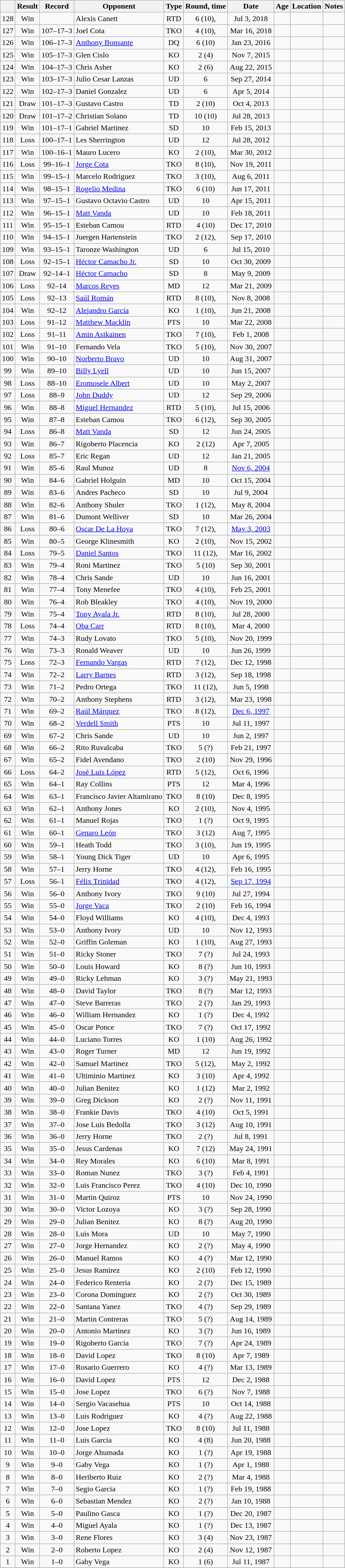<table class="wikitable" style="text-align:center">
<tr>
<th></th>
<th>Result</th>
<th>Record</th>
<th>Opponent</th>
<th>Type</th>
<th>Round, time</th>
<th>Date</th>
<th>Age</th>
<th>Location</th>
<th>Notes</th>
</tr>
<tr>
<td>128</td>
<td>Win</td>
<td></td>
<td align=left>Alexis Canett</td>
<td>RTD</td>
<td>6 (10), </td>
<td>Jul 3, 2018</td>
<td style="text-align:left;"></td>
<td style="text-align:left;"></td>
<td></td>
</tr>
<tr>
<td>127</td>
<td>Win</td>
<td>107–17–3</td>
<td align=left>Joel Cota</td>
<td>TKO</td>
<td>4 (10), </td>
<td>Mar 16, 2018</td>
<td style="text-align:left;"></td>
<td style="text-align:left;"></td>
<td></td>
</tr>
<tr>
<td>126</td>
<td>Win</td>
<td>106–17–3</td>
<td align=left><a href='#'>Anthony Bonsante</a></td>
<td>DQ</td>
<td>6 (10)</td>
<td>Jan 23, 2016</td>
<td style="text-align:left;"></td>
<td style="text-align:left;"></td>
<td></td>
</tr>
<tr>
<td>125</td>
<td>Win</td>
<td>105–17–3</td>
<td align=left>Glen Cislo</td>
<td>KO</td>
<td>2 (4)</td>
<td>Nov 7, 2015</td>
<td style="text-align:left;"></td>
<td style="text-align:left;"></td>
<td></td>
</tr>
<tr>
<td>124</td>
<td>Win</td>
<td>104–17–3</td>
<td align=left>Chris Asher</td>
<td>KO</td>
<td>2 (6)</td>
<td>Aug 22, 2015</td>
<td style="text-align:left;"></td>
<td style="text-align:left;"></td>
<td></td>
</tr>
<tr>
<td>123</td>
<td>Win</td>
<td>103–17–3</td>
<td align=left>Julio Cesar Lanzas</td>
<td>UD</td>
<td>6</td>
<td>Sep 27, 2014</td>
<td style="text-align:left;"></td>
<td style="text-align:left;"></td>
<td></td>
</tr>
<tr>
<td>122</td>
<td>Win</td>
<td>102–17–3</td>
<td align=left>Daniel Gonzalez</td>
<td>UD</td>
<td>6</td>
<td>Apr 5, 2014</td>
<td style="text-align:left;"></td>
<td style="text-align:left;"></td>
<td></td>
</tr>
<tr>
<td>121</td>
<td>Draw</td>
<td>101–17–3</td>
<td align=left>Gustavo Castro</td>
<td>TD</td>
<td>2 (10)</td>
<td>Oct 4, 2013</td>
<td style="text-align:left;"></td>
<td style="text-align:left;"></td>
<td></td>
</tr>
<tr>
<td>120</td>
<td>Draw</td>
<td>101–17–2</td>
<td align=left>Christian Solano</td>
<td>TD</td>
<td>10 (10)</td>
<td>Jul 28, 2013</td>
<td style="text-align:left;"></td>
<td style="text-align:left;"></td>
<td></td>
</tr>
<tr>
<td>119</td>
<td>Win</td>
<td>101–17–1</td>
<td align=left>Gabriel Martinez</td>
<td>SD</td>
<td>10</td>
<td>Feb 15, 2013</td>
<td style="text-align:left;"></td>
<td style="text-align:left;"></td>
<td></td>
</tr>
<tr>
<td>118</td>
<td>Loss</td>
<td>100–17–1</td>
<td align=left>Les Sherrington</td>
<td>UD</td>
<td>12</td>
<td>Jul 28, 2012</td>
<td style="text-align:left;"></td>
<td style="text-align:left;"></td>
<td style="text-align:left;"></td>
</tr>
<tr>
<td>117</td>
<td>Win</td>
<td>100–16–1</td>
<td align=left>Mauro Lucero</td>
<td>KO</td>
<td>2 (10), </td>
<td>Mar 30, 2012</td>
<td style="text-align:left;"></td>
<td style="text-align:left;"></td>
<td></td>
</tr>
<tr>
<td>116</td>
<td>Loss</td>
<td>99–16–1</td>
<td align=left><a href='#'>Jorge Cota</a></td>
<td>TKO</td>
<td>8 (10), </td>
<td>Nov 19, 2011</td>
<td style="text-align:left;"></td>
<td style="text-align:left;"></td>
<td></td>
</tr>
<tr>
<td>115</td>
<td>Win</td>
<td>99–15–1</td>
<td align=left>Marcelo Rodriguez</td>
<td>TKO</td>
<td>3 (10), </td>
<td>Aug 6, 2011</td>
<td style="text-align:left;"></td>
<td style="text-align:left;"></td>
<td style="text-align:left;"></td>
</tr>
<tr>
<td>114</td>
<td>Win</td>
<td>98–15–1</td>
<td align=left><a href='#'>Rogelio Medina</a></td>
<td>TKO</td>
<td>6 (10)</td>
<td>Jun 17, 2011</td>
<td style="text-align:left;"></td>
<td style="text-align:left;"></td>
<td></td>
</tr>
<tr>
<td>113</td>
<td>Win</td>
<td>97–15–1</td>
<td align=left>Gustavo Octavio Castro</td>
<td>UD</td>
<td>10</td>
<td>Apr 15, 2011</td>
<td style="text-align:left;"></td>
<td style="text-align:left;"></td>
<td></td>
</tr>
<tr>
<td>112</td>
<td>Win</td>
<td>96–15–1</td>
<td align=left><a href='#'>Matt Vanda</a></td>
<td>UD</td>
<td>10</td>
<td>Feb 18, 2011</td>
<td style="text-align:left;"></td>
<td style="text-align:left;"></td>
<td></td>
</tr>
<tr>
<td>111</td>
<td>Win</td>
<td>95–15–1</td>
<td align=left>Esteban Camou</td>
<td>RTD</td>
<td>4 (10)</td>
<td>Dec 17, 2010</td>
<td style="text-align:left;"></td>
<td style="text-align:left;"></td>
<td></td>
</tr>
<tr>
<td>110</td>
<td>Win</td>
<td>94–15–1</td>
<td align=left>Juergen Hartenstein</td>
<td>TKO</td>
<td>2 (12), </td>
<td>Sep 17, 2010</td>
<td style="text-align:left;"></td>
<td style="text-align:left;"></td>
<td></td>
</tr>
<tr>
<td>109</td>
<td>Win</td>
<td>93–15–1</td>
<td align=left>Taronze Washington</td>
<td>UD</td>
<td>6</td>
<td>Jul 15, 2010</td>
<td style="text-align:left;"></td>
<td style="text-align:left;"></td>
<td></td>
</tr>
<tr>
<td>108</td>
<td>Loss</td>
<td>92–15–1</td>
<td align=left><a href='#'>Héctor Camacho Jr.</a></td>
<td>SD</td>
<td>10</td>
<td>Oct 30, 2009</td>
<td style="text-align:left;"></td>
<td style="text-align:left;"></td>
<td></td>
</tr>
<tr>
<td>107</td>
<td>Draw</td>
<td>92–14–1</td>
<td align=left><a href='#'>Héctor Camacho</a></td>
<td>SD</td>
<td>8</td>
<td>May 9, 2009</td>
<td style="text-align:left;"></td>
<td style="text-align:left;"></td>
<td></td>
</tr>
<tr>
<td>106</td>
<td>Loss</td>
<td>92–14</td>
<td align=left><a href='#'>Marcos Reyes</a></td>
<td>MD</td>
<td>12</td>
<td>Mar 21, 2009</td>
<td style="text-align:left;"></td>
<td style="text-align:left;"></td>
<td style="text-align:left;"></td>
</tr>
<tr>
<td>105</td>
<td>Loss</td>
<td>92–13</td>
<td align=left><a href='#'>Saúl Román</a></td>
<td>RTD</td>
<td>8 (10), </td>
<td>Nov 8, 2008</td>
<td style="text-align:left;"></td>
<td style="text-align:left;"></td>
<td></td>
</tr>
<tr>
<td>104</td>
<td>Win</td>
<td>92–12</td>
<td align=left><a href='#'>Alejandro García</a></td>
<td>KO</td>
<td>1 (10), </td>
<td>Jun 21, 2008</td>
<td style="text-align:left;"></td>
<td style="text-align:left;"></td>
<td></td>
</tr>
<tr>
<td>103</td>
<td>Loss</td>
<td>91–12</td>
<td align=left><a href='#'>Matthew Macklin</a></td>
<td>PTS</td>
<td>10</td>
<td>Mar 22, 2008</td>
<td style="text-align:left;"></td>
<td style="text-align:left;"></td>
<td></td>
</tr>
<tr>
<td>102</td>
<td>Loss</td>
<td>91–11</td>
<td align=left><a href='#'>Amin Asikainen</a></td>
<td>TKO</td>
<td>7 (10), </td>
<td>Feb 1, 2008</td>
<td style="text-align:left;"></td>
<td style="text-align:left;"></td>
<td></td>
</tr>
<tr>
<td>101</td>
<td>Win</td>
<td>91–10</td>
<td align=left>Fernando Vela</td>
<td>TKO</td>
<td>5 (10), </td>
<td>Nov 30, 2007</td>
<td style="text-align:left;"></td>
<td style="text-align:left;"></td>
<td></td>
</tr>
<tr>
<td>100</td>
<td>Win</td>
<td>90–10</td>
<td align=left><a href='#'>Norberto Bravo</a></td>
<td>UD</td>
<td>10</td>
<td>Aug 31, 2007</td>
<td style="text-align:left;"></td>
<td style="text-align:left;"></td>
<td style="text-align:left;"></td>
</tr>
<tr>
<td>99</td>
<td>Win</td>
<td>89–10</td>
<td align=left><a href='#'>Billy Lyell</a></td>
<td>UD</td>
<td>10</td>
<td>Jun 15, 2007</td>
<td style="text-align:left;"></td>
<td style="text-align:left;"></td>
<td></td>
</tr>
<tr>
<td>98</td>
<td>Loss</td>
<td>88–10</td>
<td align=left><a href='#'>Eromosele Albert</a></td>
<td>UD</td>
<td>10</td>
<td>May 2, 2007</td>
<td style="text-align:left;"></td>
<td style="text-align:left;"></td>
<td></td>
</tr>
<tr>
<td>97</td>
<td>Loss</td>
<td>88–9</td>
<td align=left><a href='#'>John Duddy</a></td>
<td>UD</td>
<td>12</td>
<td>Sep 29, 2006</td>
<td style="text-align:left;"></td>
<td style="text-align:left;"></td>
<td style="text-align:left;"></td>
</tr>
<tr>
<td>96</td>
<td>Win</td>
<td>88–8</td>
<td align=left><a href='#'>Miguel Hernandez</a></td>
<td>RTD</td>
<td>5 (10), </td>
<td>Jul 15, 2006</td>
<td style="text-align:left;"></td>
<td style="text-align:left;"></td>
<td></td>
</tr>
<tr>
<td>95</td>
<td>Win</td>
<td>87–8</td>
<td align=left>Esteban Camou</td>
<td>TKO</td>
<td>6 (12), </td>
<td>Sep 30, 2005</td>
<td style="text-align:left;"></td>
<td style="text-align:left;"></td>
<td></td>
</tr>
<tr>
<td>94</td>
<td>Loss</td>
<td>86–8</td>
<td align=left><a href='#'>Matt Vanda</a></td>
<td>SD</td>
<td>12</td>
<td>Jun 24, 2005</td>
<td style="text-align:left;"></td>
<td style="text-align:left;"></td>
<td style="text-align:left;"></td>
</tr>
<tr>
<td>93</td>
<td>Win</td>
<td>86–7</td>
<td align=left>Rigoberto Placencia</td>
<td>KO</td>
<td>2 (12)</td>
<td>Apr 7, 2005</td>
<td style="text-align:left;"></td>
<td style="text-align:left;"></td>
<td></td>
</tr>
<tr>
<td>92</td>
<td>Loss</td>
<td>85–7</td>
<td align=left>Eric Regan</td>
<td>UD</td>
<td>12</td>
<td>Jan 21, 2005</td>
<td style="text-align:left;"></td>
<td style="text-align:left;"></td>
<td style="text-align:left;"></td>
</tr>
<tr>
<td>91</td>
<td>Win</td>
<td>85–6</td>
<td align=left>Raul Munoz</td>
<td>UD</td>
<td>8</td>
<td><a href='#'>Nov 6, 2004</a></td>
<td style="text-align:left;"></td>
<td style="text-align:left;"></td>
<td></td>
</tr>
<tr>
<td>90</td>
<td>Win</td>
<td>84–6</td>
<td align=left>Gabriel Holguin</td>
<td>MD</td>
<td>10</td>
<td>Oct 15, 2004</td>
<td style="text-align:left;"></td>
<td style="text-align:left;"></td>
<td style="text-align:left;"></td>
</tr>
<tr>
<td>89</td>
<td>Win</td>
<td>83–6</td>
<td align=left>Andres Pacheco</td>
<td>SD</td>
<td>10</td>
<td>Jul 9, 2004</td>
<td style="text-align:left;"></td>
<td style="text-align:left;"></td>
<td></td>
</tr>
<tr>
<td>88</td>
<td>Win</td>
<td>82–6</td>
<td align=left>Anthony Shuler</td>
<td>TKO</td>
<td>1 (12), </td>
<td>May 8, 2004</td>
<td style="text-align:left;"></td>
<td style="text-align:left;"></td>
<td style="text-align:left;"></td>
</tr>
<tr>
<td>87</td>
<td>Win</td>
<td>81–6</td>
<td align=left>Dumont Welliver</td>
<td>SD</td>
<td>10</td>
<td>Mar 26, 2004</td>
<td style="text-align:left;"></td>
<td style="text-align:left;"></td>
<td></td>
</tr>
<tr>
<td>86</td>
<td>Loss</td>
<td>80–6</td>
<td align=left><a href='#'>Oscar De La Hoya</a></td>
<td>TKO</td>
<td>7 (12), </td>
<td><a href='#'>May 3, 2003</a></td>
<td style="text-align:left;"></td>
<td style="text-align:left;"></td>
<td style="text-align:left;"></td>
</tr>
<tr>
<td>85</td>
<td>Win</td>
<td>80–5</td>
<td align=left>George Klinesmith</td>
<td>KO</td>
<td>2 (10), </td>
<td>Nov 15, 2002</td>
<td style="text-align:left;"></td>
<td style="text-align:left;"></td>
<td></td>
</tr>
<tr>
<td>84</td>
<td>Loss</td>
<td>79–5</td>
<td align=left><a href='#'>Daniel Santos</a></td>
<td>TKO</td>
<td>11 (12), </td>
<td>Mar 16, 2002</td>
<td style="text-align:left;"></td>
<td style="text-align:left;"></td>
<td style="text-align:left;"></td>
</tr>
<tr>
<td>83</td>
<td>Win</td>
<td>79–4</td>
<td align=left>Roni Martinez</td>
<td>TKO</td>
<td>5 (10)</td>
<td>Sep 30, 2001</td>
<td style="text-align:left;"></td>
<td style="text-align:left;"></td>
<td></td>
</tr>
<tr>
<td>82</td>
<td>Win</td>
<td>78–4</td>
<td align=left>Chris Sande</td>
<td>UD</td>
<td>10</td>
<td>Jun 16, 2001</td>
<td style="text-align:left;"></td>
<td style="text-align:left;"></td>
<td></td>
</tr>
<tr>
<td>81</td>
<td>Win</td>
<td>77–4</td>
<td align=left>Tony Menefee</td>
<td>TKO</td>
<td>4 (10), </td>
<td>Feb 25, 2001</td>
<td style="text-align:left;"></td>
<td style="text-align:left;"></td>
<td></td>
</tr>
<tr>
<td>80</td>
<td>Win</td>
<td>76–4</td>
<td align=left>Rob Bleakley</td>
<td>TKO</td>
<td>4 (10), </td>
<td>Nov 19, 2000</td>
<td style="text-align:left;"></td>
<td style="text-align:left;"></td>
<td></td>
</tr>
<tr>
<td>79</td>
<td>Win</td>
<td>75–4</td>
<td align=left><a href='#'>Tony Ayala Jr.</a></td>
<td>RTD</td>
<td>8 (10), </td>
<td>Jul 28, 2000</td>
<td style="text-align:left;"></td>
<td style="text-align:left;"></td>
<td></td>
</tr>
<tr>
<td>78</td>
<td>Loss</td>
<td>74–4</td>
<td align=left><a href='#'>Oba Carr</a></td>
<td>RTD</td>
<td>8 (10), </td>
<td>Mar 4, 2000</td>
<td style="text-align:left;"></td>
<td style="text-align:left;"></td>
<td></td>
</tr>
<tr>
<td>77</td>
<td>Win</td>
<td>74–3</td>
<td align=left>Rudy Lovato</td>
<td>TKO</td>
<td>5 (10), </td>
<td>Nov 20, 1999</td>
<td style="text-align:left;"></td>
<td style="text-align:left;"></td>
<td></td>
</tr>
<tr>
<td>76</td>
<td>Win</td>
<td>73–3</td>
<td align=left>Ronald Weaver</td>
<td>UD</td>
<td>10</td>
<td>Jun 26, 1999</td>
<td style="text-align:left;"></td>
<td style="text-align:left;"></td>
<td></td>
</tr>
<tr>
<td>75</td>
<td>Loss</td>
<td>72–3</td>
<td align=left><a href='#'>Fernando Vargas</a></td>
<td>RTD</td>
<td>7 (12), </td>
<td>Dec 12, 1998</td>
<td style="text-align:left;"></td>
<td style="text-align:left;"></td>
<td style="text-align:left;"></td>
</tr>
<tr>
<td>74</td>
<td>Win</td>
<td>72–2</td>
<td align=left><a href='#'>Larry Barnes</a></td>
<td>RTD</td>
<td>3 (12), </td>
<td>Sep 18, 1998</td>
<td style="text-align:left;"></td>
<td style="text-align:left;"></td>
<td style="text-align:left;"></td>
</tr>
<tr>
<td>73</td>
<td>Win</td>
<td>71–2</td>
<td align=left>Pedro Ortega</td>
<td>TKO</td>
<td>11 (12), </td>
<td>Jun 5, 1998</td>
<td style="text-align:left;"></td>
<td style="text-align:left;"></td>
<td style="text-align:left;"></td>
</tr>
<tr>
<td>72</td>
<td>Win</td>
<td>70–2</td>
<td align=left>Anthony Stephens</td>
<td>RTD</td>
<td>3 (12), </td>
<td>Mar 23, 1998</td>
<td style="text-align:left;"></td>
<td style="text-align:left;"></td>
<td style="text-align:left;"></td>
</tr>
<tr>
<td>71</td>
<td>Win</td>
<td>69–2</td>
<td align=left><a href='#'>Raúl Márquez</a></td>
<td>TKO</td>
<td>8 (12), </td>
<td><a href='#'>Dec 6, 1997</a></td>
<td style="text-align:left;"></td>
<td style="text-align:left;"></td>
<td style="text-align:left;"></td>
</tr>
<tr>
<td>70</td>
<td>Win</td>
<td>68–2</td>
<td align=left><a href='#'>Verdell Smith</a></td>
<td>PTS</td>
<td>10</td>
<td>Jul 11, 1997</td>
<td style="text-align:left;"></td>
<td style="text-align:left;"></td>
<td></td>
</tr>
<tr>
<td>69</td>
<td>Win</td>
<td>67–2</td>
<td align=left>Chris Sande</td>
<td>UD</td>
<td>10</td>
<td>Jun 2, 1997</td>
<td style="text-align:left;"></td>
<td style="text-align:left;"></td>
<td></td>
</tr>
<tr>
<td>68</td>
<td>Win</td>
<td>66–2</td>
<td align=left>Rito Ruvalcaba</td>
<td>TKO</td>
<td>5 (?)</td>
<td>Feb 21, 1997</td>
<td style="text-align:left;"></td>
<td style="text-align:left;"></td>
<td></td>
</tr>
<tr>
<td>67</td>
<td>Win</td>
<td>65–2</td>
<td align=left>Fidel Avendano</td>
<td>TKO</td>
<td>2 (10)</td>
<td>Nov 29, 1996</td>
<td style="text-align:left;"></td>
<td style="text-align:left;"></td>
<td></td>
</tr>
<tr>
<td>66</td>
<td>Loss</td>
<td>64–2</td>
<td align=left><a href='#'>José Luis López</a></td>
<td>RTD</td>
<td>5 (12), </td>
<td>Oct 6, 1996</td>
<td style="text-align:left;"></td>
<td style="text-align:left;"></td>
<td style="text-align:left;"></td>
</tr>
<tr>
<td>65</td>
<td>Win</td>
<td>64–1</td>
<td align=left>Ray Collins</td>
<td>PTS</td>
<td>12</td>
<td>Mar 4, 1996</td>
<td style="text-align:left;"></td>
<td style="text-align:left;"></td>
<td style="text-align:left;"></td>
</tr>
<tr>
<td>64</td>
<td>Win</td>
<td>63–1</td>
<td align=left>Francisco Javier Altamirano</td>
<td>TKO</td>
<td>8 (10)</td>
<td>Dec 8, 1995</td>
<td style="text-align:left;"></td>
<td style="text-align:left;"></td>
<td></td>
</tr>
<tr>
<td>63</td>
<td>Win</td>
<td>62–1</td>
<td align=left>Anthony Jones</td>
<td>KO</td>
<td>2 (10), </td>
<td>Nov 4, 1995</td>
<td style="text-align:left;"></td>
<td style="text-align:left;"></td>
<td></td>
</tr>
<tr>
<td>62</td>
<td>Win</td>
<td>61–1</td>
<td align=left>Manuel Rojas</td>
<td>TKO</td>
<td>1 (?)</td>
<td>Oct 9, 1995</td>
<td style="text-align:left;"></td>
<td style="text-align:left;"></td>
<td></td>
</tr>
<tr>
<td>61</td>
<td>Win</td>
<td>60–1</td>
<td align=left><a href='#'>Genaro León</a></td>
<td>TKO</td>
<td>3 (12)</td>
<td>Aug 7, 1995</td>
<td style="text-align:left;"></td>
<td style="text-align:left;"></td>
<td style="text-align:left;"></td>
</tr>
<tr>
<td>60</td>
<td>Win</td>
<td>59–1</td>
<td align=left>Heath Todd</td>
<td>TKO</td>
<td>3 (10), </td>
<td>Jun 19, 1995</td>
<td style="text-align:left;"></td>
<td style="text-align:left;"></td>
<td></td>
</tr>
<tr>
<td>59</td>
<td>Win</td>
<td>58–1</td>
<td align=left>Young Dick Tiger</td>
<td>UD</td>
<td>10</td>
<td>Apr 6, 1995</td>
<td style="text-align:left;"></td>
<td style="text-align:left;"></td>
<td></td>
</tr>
<tr>
<td>58</td>
<td>Win</td>
<td>57–1</td>
<td align=left>Jerry Horne</td>
<td>TKO</td>
<td>4 (12), </td>
<td>Feb 16, 1995</td>
<td style="text-align:left;"></td>
<td style="text-align:left;"></td>
<td style="text-align:left;"></td>
</tr>
<tr>
<td>57</td>
<td>Loss</td>
<td>56–1</td>
<td align=left><a href='#'>Félix Trinidad</a></td>
<td>TKO</td>
<td>4 (12), </td>
<td><a href='#'>Sep 17, 1994</a></td>
<td style="text-align:left;"></td>
<td style="text-align:left;"></td>
<td style="text-align:left;"></td>
</tr>
<tr>
<td>56</td>
<td>Win</td>
<td>56–0</td>
<td align=left>Anthony Ivory</td>
<td>TKO</td>
<td>9 (10)</td>
<td>Jul 27, 1994</td>
<td style="text-align:left;"></td>
<td style="text-align:left;"></td>
<td></td>
</tr>
<tr>
<td>55</td>
<td>Win</td>
<td>55–0</td>
<td align=left><a href='#'>Jorge Vaca</a></td>
<td>TKO</td>
<td>2 (10)</td>
<td>Feb 16, 1994</td>
<td style="text-align:left;"></td>
<td style="text-align:left;"></td>
<td></td>
</tr>
<tr>
<td>54</td>
<td>Win</td>
<td>54–0</td>
<td align=left>Floyd Williams</td>
<td>KO</td>
<td>4 (10), </td>
<td>Dec 4, 1993</td>
<td style="text-align:left;"></td>
<td style="text-align:left;"></td>
<td></td>
</tr>
<tr>
<td>53</td>
<td>Win</td>
<td>53–0</td>
<td align=left>Anthony Ivory</td>
<td>UD</td>
<td>10</td>
<td>Nov 12, 1993</td>
<td style="text-align:left;"></td>
<td style="text-align:left;"></td>
<td></td>
</tr>
<tr>
<td>52</td>
<td>Win</td>
<td>52–0</td>
<td align=left>Griffin Goleman</td>
<td>KO</td>
<td>1 (10), </td>
<td>Aug 27, 1993</td>
<td style="text-align:left;"></td>
<td style="text-align:left;"></td>
<td></td>
</tr>
<tr>
<td>51</td>
<td>Win</td>
<td>51–0</td>
<td align=left>Ricky Stoner</td>
<td>TKO</td>
<td>7 (?)</td>
<td>Jul 24, 1993</td>
<td style="text-align:left;"></td>
<td style="text-align:left;"></td>
<td></td>
</tr>
<tr>
<td>50</td>
<td>Win</td>
<td>50–0</td>
<td align=left>Louis Howard</td>
<td>KO</td>
<td>8 (?)</td>
<td>Jun 10, 1993</td>
<td style="text-align:left;"></td>
<td style="text-align:left;"></td>
<td></td>
</tr>
<tr>
<td>49</td>
<td>Win</td>
<td>49–0</td>
<td align=left>Ricky Lehman</td>
<td>KO</td>
<td>3 (?)</td>
<td>May 21, 1993</td>
<td style="text-align:left;"></td>
<td style="text-align:left;"></td>
<td></td>
</tr>
<tr>
<td>48</td>
<td>Win</td>
<td>48–0</td>
<td align=left>David Taylor</td>
<td>TKO</td>
<td>8 (?)</td>
<td>Mar 12, 1993</td>
<td style="text-align:left;"></td>
<td style="text-align:left;"></td>
<td></td>
</tr>
<tr>
<td>47</td>
<td>Win</td>
<td>47–0</td>
<td align=left>Steve Barreras</td>
<td>TKO</td>
<td>2 (?)</td>
<td>Jan 29, 1993</td>
<td style="text-align:left;"></td>
<td style="text-align:left;"></td>
<td></td>
</tr>
<tr>
<td>46</td>
<td>Win</td>
<td>46–0</td>
<td align=left>William Hernandez</td>
<td>KO</td>
<td>1 (?)</td>
<td>Dec 4, 1992</td>
<td style="text-align:left;"></td>
<td style="text-align:left;"></td>
<td></td>
</tr>
<tr>
<td>45</td>
<td>Win</td>
<td>45–0</td>
<td align=left>Oscar Ponce</td>
<td>TKO</td>
<td>7 (?)</td>
<td>Oct 17, 1992</td>
<td style="text-align:left;"></td>
<td style="text-align:left;"></td>
<td></td>
</tr>
<tr>
<td>44</td>
<td>Win</td>
<td>44–0</td>
<td align=left>Luciano Torres</td>
<td>KO</td>
<td>1 (10)</td>
<td>Aug 26, 1992</td>
<td style="text-align:left;"></td>
<td style="text-align:left;"></td>
<td></td>
</tr>
<tr>
<td>43</td>
<td>Win</td>
<td>43–0</td>
<td align=left>Roger Turner</td>
<td>MD</td>
<td>12</td>
<td>Jun 19, 1992</td>
<td style="text-align:left;"></td>
<td style="text-align:left;"></td>
<td style="text-align:left;"></td>
</tr>
<tr>
<td>42</td>
<td>Win</td>
<td>42–0</td>
<td align=left>Samuel Martinez</td>
<td>TKO</td>
<td>5 (12), </td>
<td>May 2, 1992</td>
<td style="text-align:left;"></td>
<td style="text-align:left;"></td>
<td style="text-align:left;"></td>
</tr>
<tr>
<td>41</td>
<td>Win</td>
<td>41–0</td>
<td align=left>Ultiminio Martinez</td>
<td>KO</td>
<td>3 (10)</td>
<td>Apr 4, 1992</td>
<td style="text-align:left;"></td>
<td style="text-align:left;"></td>
<td></td>
</tr>
<tr>
<td>40</td>
<td>Win</td>
<td>40–0</td>
<td align=left>Julian Benitez</td>
<td>KO</td>
<td>1 (12)</td>
<td>Mar 2, 1992</td>
<td style="text-align:left;"></td>
<td style="text-align:left;"></td>
<td style="text-align:left;"></td>
</tr>
<tr>
<td>39</td>
<td>Win</td>
<td>39–0</td>
<td align=left>Greg Dickson</td>
<td>KO</td>
<td>2 (?)</td>
<td>Nov 11, 1991</td>
<td style="text-align:left;"></td>
<td style="text-align:left;"></td>
<td></td>
</tr>
<tr>
<td>38</td>
<td>Win</td>
<td>38–0</td>
<td align=left>Frankie Davis</td>
<td>TKO</td>
<td>4 (10)</td>
<td>Oct 5, 1991</td>
<td style="text-align:left;"></td>
<td style="text-align:left;"></td>
<td></td>
</tr>
<tr>
<td>37</td>
<td>Win</td>
<td>37–0</td>
<td align=left>Jose Luis Bedolla</td>
<td>TKO</td>
<td>3 (12)</td>
<td>Aug 10, 1991</td>
<td style="text-align:left;"></td>
<td style="text-align:left;"></td>
<td style="text-align:left;"></td>
</tr>
<tr>
<td>36</td>
<td>Win</td>
<td>36–0</td>
<td align=left>Jerry Horne</td>
<td>TKO</td>
<td>2 (?)</td>
<td>Jul 8, 1991</td>
<td style="text-align:left;"></td>
<td style="text-align:left;"></td>
<td></td>
</tr>
<tr>
<td>35</td>
<td>Win</td>
<td>35–0</td>
<td align=left>Jesus Cardenas</td>
<td>KO</td>
<td>7 (12)</td>
<td>May 24, 1991</td>
<td style="text-align:left;"></td>
<td style="text-align:left;"></td>
<td style="text-align:left;"></td>
</tr>
<tr>
<td>34</td>
<td>Win</td>
<td>34–0</td>
<td align=left>Rey Morales</td>
<td>KO</td>
<td>6 (10)</td>
<td>Mar 8, 1991</td>
<td style="text-align:left;"></td>
<td style="text-align:left;"></td>
<td></td>
</tr>
<tr>
<td>33</td>
<td>Win</td>
<td>33–0</td>
<td align=left>Roman Nunez</td>
<td>TKO</td>
<td>3 (?)</td>
<td>Feb 4, 1991</td>
<td style="text-align:left;"></td>
<td style="text-align:left;"></td>
<td></td>
</tr>
<tr>
<td>32</td>
<td>Win</td>
<td>32–0</td>
<td align=left>Luis Francisco Perez</td>
<td>TKO</td>
<td>4 (10)</td>
<td>Dec 10, 1990</td>
<td style="text-align:left;"></td>
<td style="text-align:left;"></td>
<td style="text-align:left;"></td>
</tr>
<tr>
<td>31</td>
<td>Win</td>
<td>31–0</td>
<td align=left>Martin Quiroz</td>
<td>PTS</td>
<td>10</td>
<td>Nov 24, 1990</td>
<td style="text-align:left;"></td>
<td style="text-align:left;"></td>
<td></td>
</tr>
<tr>
<td>30</td>
<td>Win</td>
<td>30–0</td>
<td align=left>Victor Lozoya</td>
<td>KO</td>
<td>3 (?)</td>
<td>Sep 28, 1990</td>
<td style="text-align:left;"></td>
<td style="text-align:left;"></td>
<td></td>
</tr>
<tr>
<td>29</td>
<td>Win</td>
<td>29–0</td>
<td align=left>Julian Benitez</td>
<td>KO</td>
<td>8 (?)</td>
<td>Aug 20, 1990</td>
<td style="text-align:left;"></td>
<td style="text-align:left;"></td>
<td></td>
</tr>
<tr>
<td>28</td>
<td>Win</td>
<td>28–0</td>
<td align=left>Luis Mora</td>
<td>UD</td>
<td>10</td>
<td>May 7, 1990</td>
<td style="text-align:left;"></td>
<td style="text-align:left;"></td>
<td></td>
</tr>
<tr>
<td>27</td>
<td>Win</td>
<td>27–0</td>
<td align=left>Jorge Hernandez</td>
<td>KO</td>
<td>2 (?)</td>
<td>May 4, 1990</td>
<td style="text-align:left;"></td>
<td style="text-align:left;"></td>
<td></td>
</tr>
<tr>
<td>26</td>
<td>Win</td>
<td>26–0</td>
<td align=left>Manuel Ramos</td>
<td>KO</td>
<td>4 (?)</td>
<td>Mar 12, 1990</td>
<td style="text-align:left;"></td>
<td style="text-align:left;"></td>
<td></td>
</tr>
<tr>
<td>25</td>
<td>Win</td>
<td>25–0</td>
<td align=left>Jesus Ramirez</td>
<td>KO</td>
<td>2 (10)</td>
<td>Feb 12, 1990</td>
<td style="text-align:left;"></td>
<td style="text-align:left;"></td>
<td></td>
</tr>
<tr>
<td>24</td>
<td>Win</td>
<td>24–0</td>
<td align=left>Federico Renteria</td>
<td>KO</td>
<td>2 (?)</td>
<td>Dec 15, 1989</td>
<td style="text-align:left;"></td>
<td style="text-align:left;"></td>
<td></td>
</tr>
<tr>
<td>23</td>
<td>Win</td>
<td>23–0</td>
<td align=left>Corona Dominguez</td>
<td>KO</td>
<td>2 (?)</td>
<td>Oct 30, 1989</td>
<td style="text-align:left;"></td>
<td style="text-align:left;"></td>
<td></td>
</tr>
<tr>
<td>22</td>
<td>Win</td>
<td>22–0</td>
<td align=left>Santana Yanez</td>
<td>TKO</td>
<td>4 (?)</td>
<td>Sep 29, 1989</td>
<td style="text-align:left;"></td>
<td style="text-align:left;"></td>
<td></td>
</tr>
<tr>
<td>21</td>
<td>Win</td>
<td>21–0</td>
<td align=left>Martin Contreras</td>
<td>TKO</td>
<td>5 (?)</td>
<td>Aug 14, 1989</td>
<td style="text-align:left;"></td>
<td style="text-align:left;"></td>
<td></td>
</tr>
<tr>
<td>20</td>
<td>Win</td>
<td>20–0</td>
<td align=left>Antonio Martinez</td>
<td>KO</td>
<td>3 (?)</td>
<td>Jun 16, 1989</td>
<td style="text-align:left;"></td>
<td style="text-align:left;"></td>
<td></td>
</tr>
<tr>
<td>19</td>
<td>Win</td>
<td>19–0</td>
<td align=left>Rigoberto Garcia</td>
<td>TKO</td>
<td>7 (?)</td>
<td>Apr 24, 1989</td>
<td style="text-align:left;"></td>
<td style="text-align:left;"></td>
<td></td>
</tr>
<tr>
<td>18</td>
<td>Win</td>
<td>18–0</td>
<td align=left>David Lopez</td>
<td>TKO</td>
<td>8 (10)</td>
<td>Apr 7, 1989</td>
<td style="text-align:left;"></td>
<td style="text-align:left;"></td>
<td></td>
</tr>
<tr>
<td>17</td>
<td>Win</td>
<td>17–0</td>
<td align=left>Rosario Guerrero</td>
<td>KO</td>
<td>4 (?)</td>
<td>Mar 13, 1989</td>
<td style="text-align:left;"></td>
<td style="text-align:left;"></td>
<td></td>
</tr>
<tr>
<td>16</td>
<td>Win</td>
<td>16–0</td>
<td align=left>David Lopez</td>
<td>PTS</td>
<td>12</td>
<td>Dec 2, 1988</td>
<td style="text-align:left;"></td>
<td style="text-align:left;"></td>
<td></td>
</tr>
<tr>
<td>15</td>
<td>Win</td>
<td>15–0</td>
<td align=left>Jose Lopez</td>
<td>TKO</td>
<td>6 (?)</td>
<td>Nov 7, 1988</td>
<td style="text-align:left;"></td>
<td style="text-align:left;"></td>
<td></td>
</tr>
<tr>
<td>14</td>
<td>Win</td>
<td>14–0</td>
<td align=left>Sergio Vacasehua</td>
<td>PTS</td>
<td>10</td>
<td>Oct 14, 1988</td>
<td style="text-align:left;"></td>
<td style="text-align:left;"></td>
<td></td>
</tr>
<tr>
<td>13</td>
<td>Win</td>
<td>13–0</td>
<td align=left>Luis Rodriguez</td>
<td>KO</td>
<td>4 (?)</td>
<td>Aug 22, 1988</td>
<td style="text-align:left;"></td>
<td style="text-align:left;"></td>
<td></td>
</tr>
<tr>
<td>12</td>
<td>Win</td>
<td>12–0</td>
<td align=left>Jose Lopez</td>
<td>TKO</td>
<td>8 (10)</td>
<td>Jul 11, 1988</td>
<td style="text-align:left;"></td>
<td style="text-align:left;"></td>
<td></td>
</tr>
<tr>
<td>11</td>
<td>Win</td>
<td>11–0</td>
<td align=left>Luis Garcia</td>
<td>KO</td>
<td>4 (8)</td>
<td>Jun 20, 1988</td>
<td style="text-align:left;"></td>
<td style="text-align:left;"></td>
<td></td>
</tr>
<tr>
<td>10</td>
<td>Win</td>
<td>10–0</td>
<td align=left>Jorge Ahumada</td>
<td>KO</td>
<td>1 (?)</td>
<td>Apr 19, 1988</td>
<td style="text-align:left;"></td>
<td style="text-align:left;"></td>
<td></td>
</tr>
<tr>
<td>9</td>
<td>Win</td>
<td>9–0</td>
<td align=left>Gaby Vega</td>
<td>KO</td>
<td>1 (?)</td>
<td>Apr 1, 1988</td>
<td style="text-align:left;"></td>
<td style="text-align:left;"></td>
<td></td>
</tr>
<tr>
<td>8</td>
<td>Win</td>
<td>8–0</td>
<td align=left>Heriberto Ruiz</td>
<td>KO</td>
<td>2 (?)</td>
<td>Mar 4, 1988</td>
<td style="text-align:left;"></td>
<td style="text-align:left;"></td>
<td></td>
</tr>
<tr>
<td>7</td>
<td>Win</td>
<td>7–0</td>
<td align=left>Segio Garcia</td>
<td>KO</td>
<td>1 (?)</td>
<td>Feb 19, 1988</td>
<td style="text-align:left;"></td>
<td style="text-align:left;"></td>
<td></td>
</tr>
<tr>
<td>6</td>
<td>Win</td>
<td>6–0</td>
<td align=left>Sebastian Mendez</td>
<td>KO</td>
<td>2 (?)</td>
<td>Jan 10, 1988</td>
<td style="text-align:left;"></td>
<td style="text-align:left;"></td>
<td></td>
</tr>
<tr>
<td>5</td>
<td>Win</td>
<td>5–0</td>
<td align=left>Paulino Gasca</td>
<td>KO</td>
<td>1 (?)</td>
<td>Dec 20, 1987</td>
<td style="text-align:left;"></td>
<td style="text-align:left;"></td>
<td></td>
</tr>
<tr>
<td>4</td>
<td>Win</td>
<td>4–0</td>
<td align=left>Miguel Ayala</td>
<td>KO</td>
<td>1 (?)</td>
<td>Dec 13, 1987</td>
<td style="text-align:left;"></td>
<td style="text-align:left;"></td>
<td></td>
</tr>
<tr>
<td>3</td>
<td>Win</td>
<td>3–0</td>
<td align=left>Rene Flores</td>
<td>KO</td>
<td>3 (4)</td>
<td>Nov 23, 1987</td>
<td style="text-align:left;"></td>
<td style="text-align:left;"></td>
<td></td>
</tr>
<tr>
<td>2</td>
<td>Win</td>
<td>2–0</td>
<td align=left>Roberto Lopez</td>
<td>KO</td>
<td>2 (4)</td>
<td>Nov 12, 1987</td>
<td style="text-align:left;"></td>
<td style="text-align:left;"></td>
<td></td>
</tr>
<tr>
<td>1</td>
<td>Win</td>
<td>1–0</td>
<td align=left>Gaby Vega</td>
<td>KO</td>
<td>1 (6)</td>
<td>Jul 11, 1987</td>
<td style="text-align:left;"></td>
<td style="text-align:left;"></td>
<td></td>
</tr>
<tr>
</tr>
</table>
